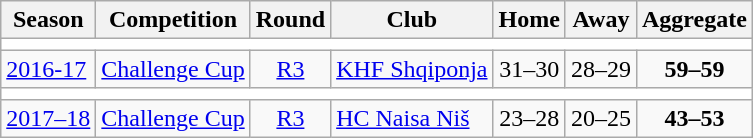<table class="wikitable">
<tr>
<th>Season</th>
<th>Competition</th>
<th>Round</th>
<th>Club</th>
<th>Home</th>
<th>Away</th>
<th>Aggregate</th>
</tr>
<tr>
<td colspan="7" bgcolor=white></td>
</tr>
<tr>
<td><a href='#'>2016-17</a></td>
<td><a href='#'>Challenge Cup</a></td>
<td style="text-align:center;"><a href='#'>R3</a></td>
<td> <a href='#'>KHF Shqiponja</a></td>
<td style="text-align:center;">31–30</td>
<td style="text-align:center;">28–29</td>
<td style="text-align:center;"><strong>59–59</strong></td>
</tr>
<tr>
<td colspan="7" bgcolor=white></td>
</tr>
<tr>
<td><a href='#'>2017–18</a></td>
<td><a href='#'>Challenge Cup</a></td>
<td style="text-align:center;"><a href='#'>R3</a></td>
<td> <a href='#'>HC Naisa Niš</a></td>
<td style="text-align:center;">23–28</td>
<td style="text-align:center;">20–25</td>
<td style="text-align:center;"><strong>43–53</strong></td>
</tr>
</table>
